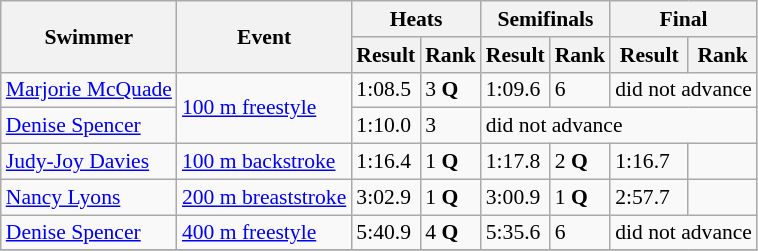<table class=wikitable style="font-size:90%" style="text-align:center">
<tr>
<th rowspan=2>Swimmer</th>
<th rowspan=2>Event</th>
<th colspan=2>Heats</th>
<th colspan=2>Semifinals</th>
<th colspan=2>Final</th>
</tr>
<tr>
<th>Result</th>
<th>Rank</th>
<th>Result</th>
<th>Rank</th>
<th>Result</th>
<th>Rank</th>
</tr>
<tr>
<td align=left><a href='#'>Marjorie McQuade</a></td>
<td align=left rowspan=2><a href='#'>100 m freestyle</a></td>
<td>1:08.5</td>
<td>3 <strong>Q</strong></td>
<td>1:09.6</td>
<td>6</td>
<td colspan=2>did not advance</td>
</tr>
<tr>
<td align=left><a href='#'>Denise Spencer</a></td>
<td>1:10.0</td>
<td>3</td>
<td colspan=4>did not advance</td>
</tr>
<tr>
<td align=left><a href='#'>Judy-Joy Davies</a></td>
<td align=left><a href='#'>100 m backstroke</a></td>
<td>1:16.4</td>
<td>1 <strong>Q</strong></td>
<td>1:17.8</td>
<td>2 <strong>Q</strong></td>
<td>1:16.7</td>
<td></td>
</tr>
<tr>
<td align=left><a href='#'>Nancy Lyons</a></td>
<td align=left><a href='#'>200 m breaststroke</a></td>
<td>3:02.9</td>
<td>1 <strong>Q</strong></td>
<td>3:00.9</td>
<td>1 <strong>Q</strong></td>
<td>2:57.7</td>
<td></td>
</tr>
<tr>
<td align=left><a href='#'>Denise Spencer</a></td>
<td align=left><a href='#'>400 m freestyle</a></td>
<td>5:40.9</td>
<td>4 <strong>Q</strong></td>
<td>5:35.6</td>
<td>6</td>
<td colspan=2>did not advance</td>
</tr>
<tr>
</tr>
</table>
